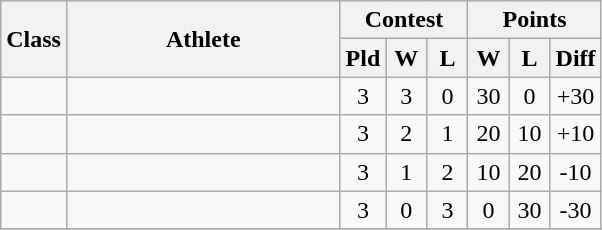<table class=wikitable style="text-align:center">
<tr>
<th rowspan=2>Class</th>
<th width=175 rowspan=2>Athlete</th>
<th colspan=3>Contest</th>
<th colspan=3>Points</th>
</tr>
<tr>
<th width=20>Pld</th>
<th width=20>W</th>
<th width=20>L</th>
<th width=20>W</th>
<th width=20>L</th>
<th width=20>Diff</th>
</tr>
<tr>
<td></td>
<td style="text-align:left"></td>
<td>3</td>
<td>3</td>
<td>0</td>
<td>30</td>
<td>0</td>
<td>+30</td>
</tr>
<tr>
<td></td>
<td style="text-align:left"></td>
<td>3</td>
<td>2</td>
<td>1</td>
<td>20</td>
<td>10</td>
<td>+10</td>
</tr>
<tr>
<td></td>
<td style="text-align:left"></td>
<td>3</td>
<td>1</td>
<td>2</td>
<td>10</td>
<td>20</td>
<td>-10</td>
</tr>
<tr>
<td></td>
<td style="text-align:left"></td>
<td>3</td>
<td>0</td>
<td>3</td>
<td>0</td>
<td>30</td>
<td>-30</td>
</tr>
<tr>
</tr>
</table>
